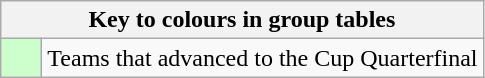<table class="wikitable" style="text-align: center;">
<tr>
<th colspan=2>Key to colours in group tables</th>
</tr>
<tr>
<td style="background:#cfc; width:20px;"></td>
<td align=left>Teams that advanced to the Cup Quarterfinal</td>
</tr>
</table>
